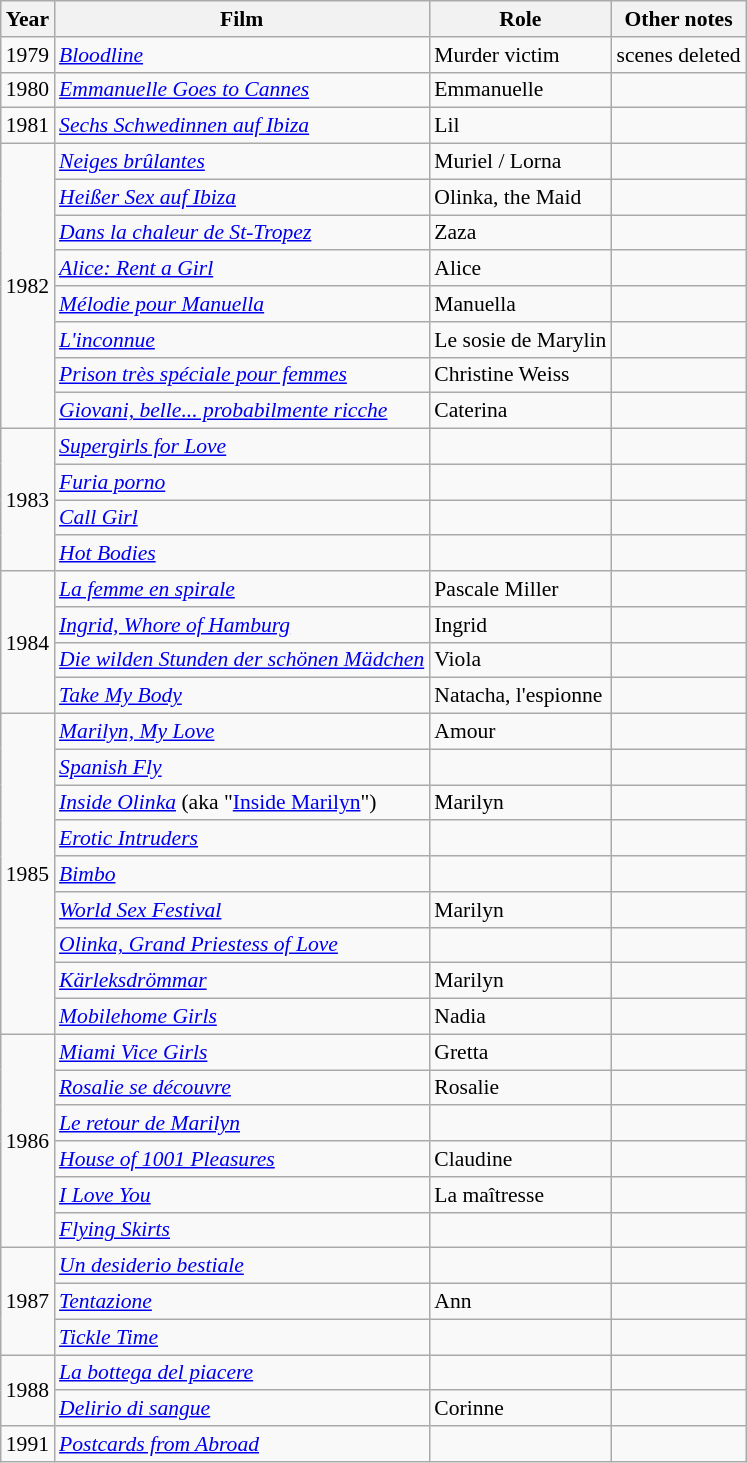<table class="wikitable" style="font-size: 90%;">
<tr>
<th>Year</th>
<th>Film</th>
<th>Role</th>
<th>Other notes</th>
</tr>
<tr>
<td>1979</td>
<td><em><a href='#'>Bloodline</a></em></td>
<td>Murder victim</td>
<td>scenes deleted</td>
</tr>
<tr>
<td>1980</td>
<td><em><a href='#'>Emmanuelle Goes to Cannes</a></em></td>
<td>Emmanuelle</td>
<td></td>
</tr>
<tr>
<td>1981</td>
<td><em><a href='#'>Sechs Schwedinnen auf Ibiza</a></em></td>
<td>Lil</td>
<td></td>
</tr>
<tr>
<td rowspan="8">1982</td>
<td><em><a href='#'>Neiges brûlantes</a></em></td>
<td>Muriel / Lorna</td>
<td></td>
</tr>
<tr>
<td><em><a href='#'>Heißer Sex auf Ibiza</a></em></td>
<td>Olinka, the Maid</td>
<td></td>
</tr>
<tr>
<td><em><a href='#'>Dans la chaleur de St-Tropez</a></em></td>
<td>Zaza</td>
<td></td>
</tr>
<tr>
<td><em><a href='#'>Alice: Rent a Girl</a></em></td>
<td>Alice</td>
<td></td>
</tr>
<tr>
<td><em><a href='#'>Mélodie pour Manuella</a></em></td>
<td>Manuella</td>
<td></td>
</tr>
<tr>
<td><em><a href='#'>L'inconnue</a></em></td>
<td>Le sosie de Marylin</td>
<td></td>
</tr>
<tr>
<td><em><a href='#'>Prison très spéciale pour femmes</a></em></td>
<td>Christine Weiss</td>
<td></td>
</tr>
<tr>
<td><em><a href='#'>Giovani, belle... probabilmente ricche</a></em></td>
<td>Caterina</td>
<td></td>
</tr>
<tr>
<td rowspan="4">1983</td>
<td><em><a href='#'>Supergirls for Love</a></em></td>
<td></td>
<td></td>
</tr>
<tr>
<td><em><a href='#'>Furia porno</a></em></td>
<td></td>
<td></td>
</tr>
<tr>
<td><em><a href='#'>Call Girl</a></em></td>
<td></td>
<td></td>
</tr>
<tr>
<td><em><a href='#'>Hot Bodies</a></em></td>
<td></td>
<td></td>
</tr>
<tr>
<td rowspan="4">1984</td>
<td><em><a href='#'>La femme en spirale</a></em></td>
<td>Pascale Miller</td>
<td></td>
</tr>
<tr>
<td><em><a href='#'>Ingrid, Whore of Hamburg</a></em></td>
<td>Ingrid</td>
<td></td>
</tr>
<tr>
<td><em><a href='#'>Die wilden Stunden der schönen Mädchen</a></em></td>
<td>Viola</td>
<td></td>
</tr>
<tr>
<td><em><a href='#'>Take My Body</a></em></td>
<td>Natacha, l'espionne</td>
<td></td>
</tr>
<tr>
<td rowspan="9">1985</td>
<td><em><a href='#'>Marilyn, My Love</a></em></td>
<td>Amour</td>
<td></td>
</tr>
<tr>
<td><em><a href='#'>Spanish Fly</a></em></td>
<td></td>
<td></td>
</tr>
<tr>
<td><em><a href='#'>Inside Olinka</a></em> (aka "<a href='#'>Inside Marilyn</a>")</td>
<td>Marilyn</td>
<td></td>
</tr>
<tr>
<td><em><a href='#'>Erotic Intruders</a></em></td>
<td></td>
<td></td>
</tr>
<tr>
<td><em><a href='#'>Bimbo</a></em></td>
<td></td>
<td></td>
</tr>
<tr>
<td><em><a href='#'>World Sex Festival</a></em></td>
<td>Marilyn</td>
<td></td>
</tr>
<tr>
<td><em><a href='#'>Olinka, Grand Priestess of Love</a></em></td>
<td></td>
<td></td>
</tr>
<tr>
<td><em><a href='#'>Kärleksdrömmar</a></em></td>
<td>Marilyn</td>
<td></td>
</tr>
<tr>
<td><em><a href='#'>Mobilehome Girls</a></em></td>
<td>Nadia</td>
<td></td>
</tr>
<tr>
<td rowspan="6">1986</td>
<td><em><a href='#'>Miami Vice Girls</a></em></td>
<td>Gretta</td>
<td></td>
</tr>
<tr>
<td><em><a href='#'>Rosalie se découvre</a></em></td>
<td>Rosalie</td>
<td></td>
</tr>
<tr>
<td><em><a href='#'>Le retour de Marilyn</a></em></td>
<td></td>
<td></td>
</tr>
<tr>
<td><em><a href='#'>House of 1001 Pleasures</a></em></td>
<td>Claudine</td>
<td></td>
</tr>
<tr>
<td><em><a href='#'>I Love You</a></em></td>
<td>La maîtresse</td>
<td></td>
</tr>
<tr>
<td><em><a href='#'>Flying Skirts</a></em></td>
<td></td>
<td></td>
</tr>
<tr>
<td rowspan="3">1987</td>
<td><em><a href='#'>Un desiderio bestiale</a></em></td>
<td></td>
<td></td>
</tr>
<tr>
<td><em><a href='#'>Tentazione</a></em></td>
<td>Ann</td>
<td></td>
</tr>
<tr>
<td><em><a href='#'>Tickle Time</a></em></td>
<td></td>
<td></td>
</tr>
<tr>
<td rowspan="2">1988</td>
<td><em><a href='#'>La bottega del piacere</a></em></td>
<td></td>
<td></td>
</tr>
<tr>
<td><em><a href='#'>Delirio di sangue</a></em></td>
<td>Corinne</td>
<td></td>
</tr>
<tr>
<td>1991</td>
<td><em><a href='#'>Postcards from Abroad</a></em></td>
<td></td>
<td></td>
</tr>
</table>
